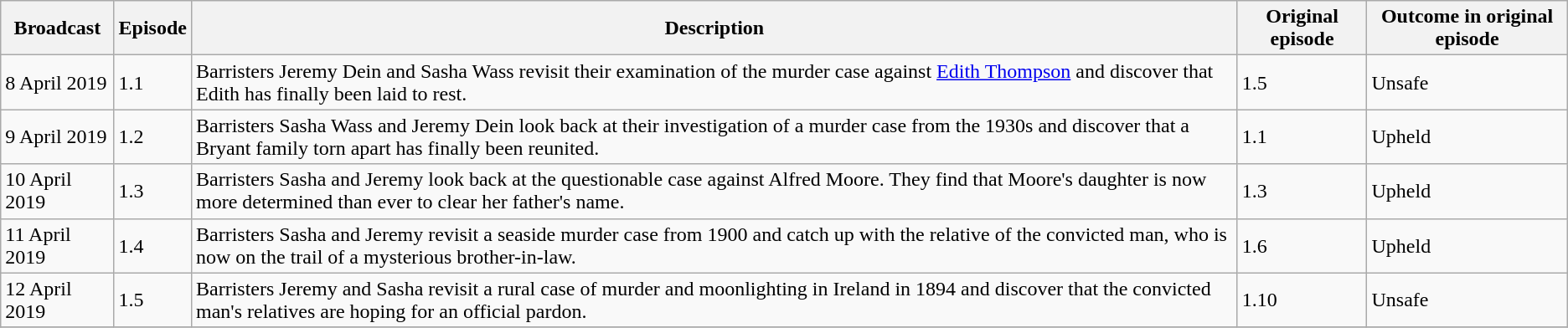<table class="wikitable">
<tr>
<th>Broadcast</th>
<th>Episode</th>
<th>Description</th>
<th>Original episode</th>
<th>Outcome in original episode</th>
</tr>
<tr>
<td>8 April 2019</td>
<td>1.1</td>
<td>Barristers Jeremy Dein and Sasha Wass revisit their examination of the murder case against <a href='#'>Edith Thompson</a> and discover that Edith has finally been laid to rest.</td>
<td>1.5</td>
<td>Unsafe</td>
</tr>
<tr>
<td>9 April 2019</td>
<td>1.2</td>
<td>Barristers Sasha Wass and Jeremy Dein look back at their investigation of a murder case from the 1930s and discover that a Bryant family torn apart has finally been reunited.</td>
<td>1.1</td>
<td>Upheld</td>
</tr>
<tr>
<td>10 April 2019</td>
<td>1.3</td>
<td>Barristers Sasha and Jeremy look back at the questionable case against Alfred Moore. They find that Moore's daughter is now more determined than ever to clear her father's name.</td>
<td>1.3</td>
<td>Upheld</td>
</tr>
<tr>
<td>11 April 2019</td>
<td>1.4</td>
<td>Barristers Sasha and Jeremy revisit a seaside murder case from 1900 and catch up with the relative of the convicted man, who is now on the trail of a mysterious brother-in-law.</td>
<td>1.6</td>
<td>Upheld</td>
</tr>
<tr>
<td>12 April 2019</td>
<td>1.5</td>
<td>Barristers Jeremy and Sasha revisit a rural case of murder and moonlighting in Ireland in 1894 and discover that the convicted man's relatives are hoping for an official pardon.</td>
<td>1.10</td>
<td>Unsafe</td>
</tr>
<tr>
</tr>
</table>
